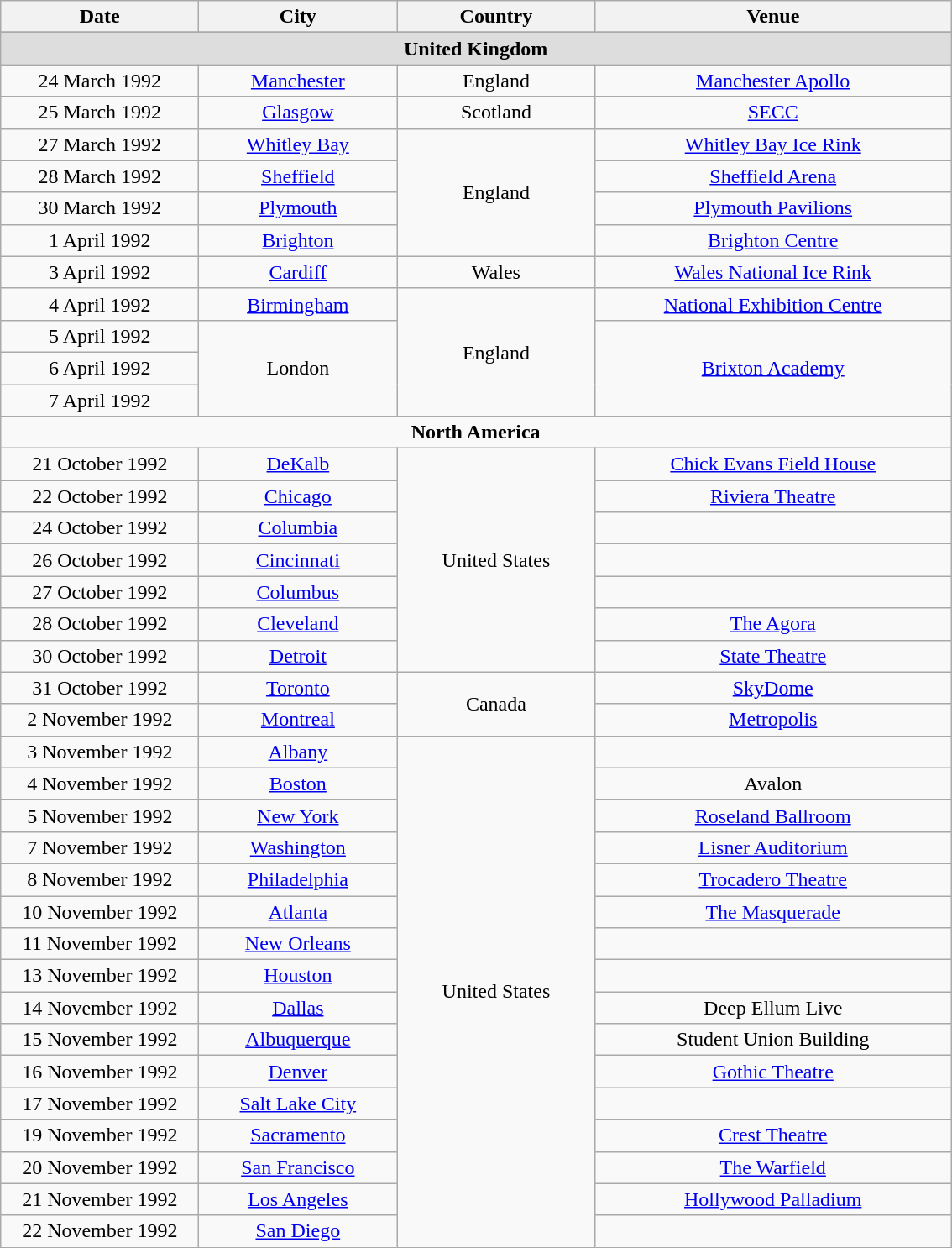<table class="wikitable plainrowheaders" style="text-align:center">
<tr>
<th scope="col" width="150">Date</th>
<th scope="col" width="150">City</th>
<th scope="col" width="150">Country</th>
<th scope="col" width="275">Venue</th>
</tr>
<tr>
</tr>
<tr style="background:#ddd">
<td colspan="4"><strong>United Kingdom</strong></td>
</tr>
<tr>
<td>24 March 1992</td>
<td><a href='#'>Manchester</a></td>
<td>England</td>
<td><a href='#'>Manchester Apollo</a></td>
</tr>
<tr>
<td>25 March 1992</td>
<td><a href='#'>Glasgow</a></td>
<td>Scotland</td>
<td><a href='#'>SECC</a></td>
</tr>
<tr>
<td>27 March 1992</td>
<td><a href='#'>Whitley Bay</a></td>
<td rowspan="4">England</td>
<td><a href='#'>Whitley Bay Ice Rink</a></td>
</tr>
<tr>
<td>28 March 1992</td>
<td><a href='#'>Sheffield</a></td>
<td><a href='#'>Sheffield Arena</a></td>
</tr>
<tr>
<td>30 March 1992</td>
<td><a href='#'>Plymouth</a></td>
<td><a href='#'>Plymouth Pavilions</a></td>
</tr>
<tr>
<td>1 April 1992</td>
<td><a href='#'>Brighton</a></td>
<td><a href='#'>Brighton Centre</a></td>
</tr>
<tr>
<td>3 April 1992</td>
<td><a href='#'>Cardiff</a></td>
<td>Wales</td>
<td><a href='#'>Wales National Ice Rink</a></td>
</tr>
<tr>
<td>4 April 1992</td>
<td><a href='#'>Birmingham</a></td>
<td rowspan="4">England</td>
<td><a href='#'>National Exhibition Centre</a></td>
</tr>
<tr>
<td>5 April 1992</td>
<td rowspan="3">London</td>
<td rowspan="3"><a href='#'>Brixton Academy</a></td>
</tr>
<tr>
<td>6 April 1992</td>
</tr>
<tr>
<td>7 April 1992</td>
</tr>
<tr>
<td colspan="4"><strong>North America</strong></td>
</tr>
<tr>
<td>21 October 1992</td>
<td><a href='#'>DeKalb</a></td>
<td rowspan="7">United States</td>
<td><a href='#'>Chick Evans Field House</a></td>
</tr>
<tr>
<td>22 October 1992</td>
<td><a href='#'>Chicago</a></td>
<td><a href='#'>Riviera Theatre</a></td>
</tr>
<tr>
<td>24 October 1992</td>
<td><a href='#'>Columbia</a></td>
<td></td>
</tr>
<tr>
<td>26 October 1992</td>
<td><a href='#'>Cincinnati</a></td>
<td></td>
</tr>
<tr>
<td>27 October 1992</td>
<td><a href='#'>Columbus</a></td>
<td></td>
</tr>
<tr>
<td>28 October 1992</td>
<td><a href='#'>Cleveland</a></td>
<td><a href='#'>The Agora</a></td>
</tr>
<tr>
<td>30 October 1992</td>
<td><a href='#'>Detroit</a></td>
<td><a href='#'>State Theatre</a></td>
</tr>
<tr>
<td>31 October 1992</td>
<td><a href='#'>Toronto</a></td>
<td rowspan="2">Canada</td>
<td><a href='#'>SkyDome</a></td>
</tr>
<tr>
<td>2 November 1992</td>
<td><a href='#'>Montreal</a></td>
<td><a href='#'>Metropolis</a></td>
</tr>
<tr>
<td>3 November 1992</td>
<td><a href='#'>Albany</a></td>
<td rowspan="16">United States</td>
<td></td>
</tr>
<tr>
<td>4 November 1992</td>
<td><a href='#'>Boston</a></td>
<td>Avalon</td>
</tr>
<tr>
<td>5 November 1992</td>
<td><a href='#'>New York</a></td>
<td><a href='#'>Roseland Ballroom</a></td>
</tr>
<tr>
<td>7 November 1992</td>
<td><a href='#'>Washington</a></td>
<td><a href='#'>Lisner Auditorium</a></td>
</tr>
<tr>
<td>8 November 1992</td>
<td><a href='#'>Philadelphia</a></td>
<td><a href='#'>Trocadero Theatre</a></td>
</tr>
<tr>
<td>10 November 1992</td>
<td><a href='#'>Atlanta</a></td>
<td><a href='#'>The Masquerade</a></td>
</tr>
<tr>
<td>11 November 1992</td>
<td><a href='#'>New Orleans</a></td>
<td></td>
</tr>
<tr>
<td>13 November 1992</td>
<td><a href='#'>Houston</a></td>
<td></td>
</tr>
<tr>
<td>14 November 1992</td>
<td><a href='#'>Dallas</a></td>
<td>Deep Ellum Live</td>
</tr>
<tr>
<td>15 November 1992</td>
<td><a href='#'>Albuquerque</a></td>
<td>Student Union Building</td>
</tr>
<tr>
<td>16 November 1992</td>
<td><a href='#'>Denver</a></td>
<td><a href='#'>Gothic Theatre</a></td>
</tr>
<tr>
<td>17 November 1992</td>
<td><a href='#'>Salt Lake City</a></td>
<td></td>
</tr>
<tr>
<td>19 November 1992</td>
<td><a href='#'>Sacramento</a></td>
<td><a href='#'>Crest Theatre</a></td>
</tr>
<tr>
<td>20 November 1992</td>
<td><a href='#'>San Francisco</a></td>
<td><a href='#'>The Warfield</a></td>
</tr>
<tr>
<td>21 November 1992</td>
<td><a href='#'>Los Angeles</a></td>
<td><a href='#'>Hollywood Palladium</a></td>
</tr>
<tr>
<td>22 November 1992</td>
<td><a href='#'>San Diego</a></td>
<td></td>
</tr>
</table>
